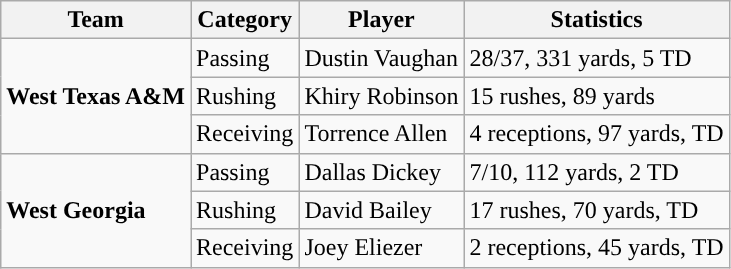<table class="wikitable" style="float: left;">
<tr>
<th>Team</th>
<th>Category</th>
<th>Player</th>
<th>Statistics</th>
</tr>
<tr>
<td rowspan=3><strong>West Texas A&M</strong></td>
<td>Passing</td>
<td>Dustin Vaughan</td>
<td>28/37, 331 yards, 5 TD</td>
</tr>
<tr>
<td>Rushing</td>
<td>Khiry Robinson</td>
<td>15 rushes, 89 yards</td>
</tr>
<tr>
<td>Receiving</td>
<td>Torrence Allen</td>
<td>4 receptions, 97 yards, TD</td>
</tr>
<tr>
<td rowspan=3><strong>West Georgia</strong></td>
<td>Passing</td>
<td>Dallas Dickey</td>
<td>7/10, 112 yards, 2 TD</td>
</tr>
<tr>
<td>Rushing</td>
<td>David Bailey</td>
<td>17 rushes, 70 yards, TD</td>
</tr>
<tr>
<td>Receiving</td>
<td>Joey Eliezer</td>
<td>2 receptions, 45 yards, TD</td>
</tr>
</table>
